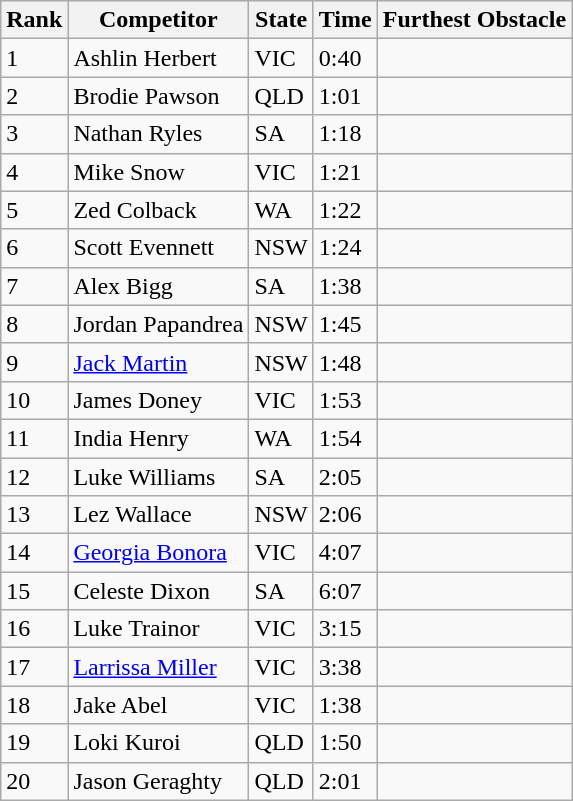<table class="wikitable sortable mw-collapsible">
<tr>
<th>Rank</th>
<th>Competitor</th>
<th>State</th>
<th>Time</th>
<th>Furthest Obstacle</th>
</tr>
<tr>
<td>1</td>
<td>Ashlin Herbert</td>
<td>VIC</td>
<td>0:40</td>
<td></td>
</tr>
<tr>
<td>2</td>
<td>Brodie Pawson</td>
<td>QLD</td>
<td>1:01</td>
<td></td>
</tr>
<tr>
<td>3</td>
<td>Nathan Ryles</td>
<td>SA</td>
<td>1:18</td>
<td></td>
</tr>
<tr>
<td>4</td>
<td>Mike Snow</td>
<td>VIC</td>
<td>1:21</td>
<td></td>
</tr>
<tr>
<td>5</td>
<td>Zed Colback</td>
<td>WA</td>
<td>1:22</td>
<td></td>
</tr>
<tr>
<td>6</td>
<td>Scott Evennett</td>
<td>NSW</td>
<td>1:24</td>
<td></td>
</tr>
<tr>
<td>7</td>
<td>Alex Bigg</td>
<td>SA</td>
<td>1:38</td>
<td></td>
</tr>
<tr>
<td>8</td>
<td>Jordan Papandrea</td>
<td>NSW</td>
<td>1:45</td>
<td></td>
</tr>
<tr>
<td>9</td>
<td><a href='#'>Jack Martin</a></td>
<td>NSW</td>
<td>1:48</td>
<td></td>
</tr>
<tr>
<td>10</td>
<td>James Doney</td>
<td>VIC</td>
<td>1:53</td>
<td></td>
</tr>
<tr>
<td>11</td>
<td>India Henry</td>
<td>WA</td>
<td>1:54</td>
<td></td>
</tr>
<tr>
<td>12</td>
<td>Luke Williams</td>
<td>SA</td>
<td>2:05</td>
<td></td>
</tr>
<tr>
<td>13</td>
<td>Lez Wallace</td>
<td>NSW</td>
<td>2:06</td>
<td></td>
</tr>
<tr>
<td>14</td>
<td><a href='#'>Georgia Bonora</a></td>
<td>VIC</td>
<td>4:07</td>
<td></td>
</tr>
<tr>
<td>15</td>
<td>Celeste Dixon</td>
<td>SA</td>
<td>6:07</td>
<td></td>
</tr>
<tr>
<td>16</td>
<td>Luke Trainor</td>
<td>VIC</td>
<td>3:15</td>
<td></td>
</tr>
<tr>
<td>17</td>
<td><a href='#'>Larrissa Miller</a></td>
<td>VIC</td>
<td>3:38</td>
<td></td>
</tr>
<tr>
<td>18</td>
<td>Jake Abel</td>
<td>VIC</td>
<td>1:38</td>
<td></td>
</tr>
<tr>
<td>19</td>
<td>Loki Kuroi</td>
<td>QLD</td>
<td>1:50</td>
<td></td>
</tr>
<tr>
<td>20</td>
<td>Jason Geraghty</td>
<td>QLD</td>
<td>2:01</td>
<td></td>
</tr>
</table>
